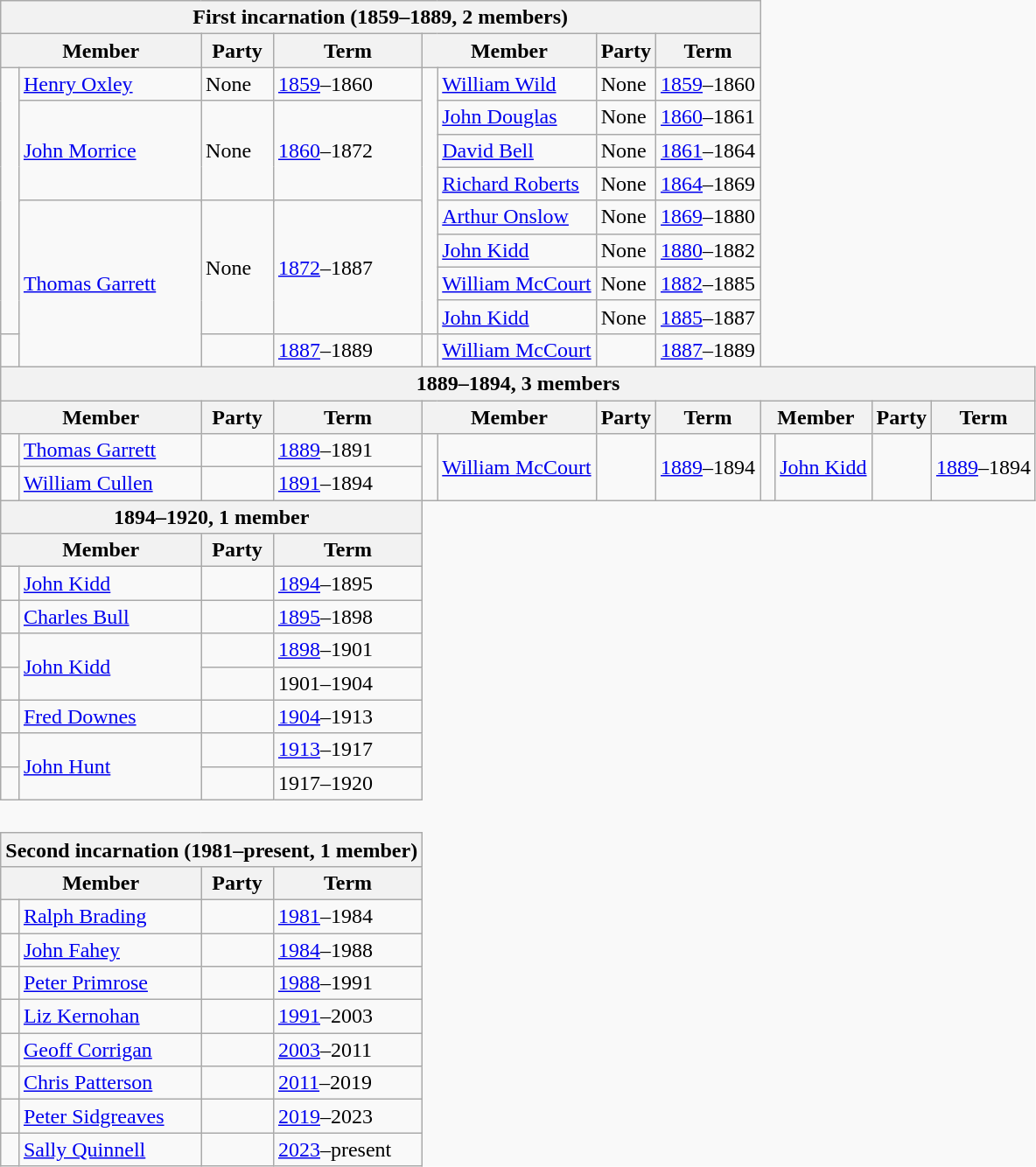<table class="wikitable" style='border-style: none none none none;'>
<tr>
<th colspan="8">First incarnation (1859–1889, 2 members)</th>
</tr>
<tr>
<th colspan="2">Member</th>
<th>Party</th>
<th>Term</th>
<th colspan="2">Member</th>
<th>Party</th>
<th>Term</th>
</tr>
<tr style="background: #f9f9f9">
<td rowspan="9" > </td>
<td><a href='#'>Henry Oxley</a></td>
<td>None</td>
<td><a href='#'>1859</a>–1860</td>
<td rowspan="9" > </td>
<td><a href='#'>William Wild</a></td>
<td>None</td>
<td><a href='#'>1859</a>–1860</td>
</tr>
<tr style="background: #f9f9f9">
<td rowspan="4"><a href='#'>John Morrice</a></td>
<td rowspan="4">None</td>
<td rowspan="4"><a href='#'>1860</a>–1872</td>
<td><a href='#'>John Douglas</a></td>
<td>None</td>
<td><a href='#'>1860</a>–1861</td>
</tr>
<tr style="background: #f9f9f9">
<td><a href='#'>David Bell</a></td>
<td>None</td>
<td><a href='#'>1861</a>–1864</td>
</tr>
<tr style="background: #f9f9f9">
<td><a href='#'>Richard Roberts</a></td>
<td>None</td>
<td><a href='#'>1864</a>–1869</td>
</tr>
<tr style="background: #f9f9f9">
<td rowspan="2"><a href='#'>Arthur Onslow</a></td>
<td rowspan="2">None</td>
<td rowspan="2"><a href='#'>1869</a>–1880</td>
</tr>
<tr style="background: #f9f9f9">
<td rowspan="5"><a href='#'>Thomas Garrett</a></td>
<td rowspan="4">None</td>
<td rowspan="4"><a href='#'>1872</a>–1887</td>
</tr>
<tr style="background: #f9f9f9">
<td><a href='#'>John Kidd</a></td>
<td>None</td>
<td><a href='#'>1880</a>–1882</td>
</tr>
<tr style="background: #f9f9f9">
<td><a href='#'>William McCourt</a></td>
<td>None</td>
<td><a href='#'>1882</a>–1885</td>
</tr>
<tr style="background: #f9f9f9">
<td><a href='#'>John Kidd</a></td>
<td>None</td>
<td><a href='#'>1885</a>–1887</td>
</tr>
<tr style="background: #f9f9f9">
<td> </td>
<td></td>
<td><a href='#'>1887</a>–1889</td>
<td> </td>
<td><a href='#'>William McCourt</a></td>
<td></td>
<td><a href='#'>1887</a>–1889</td>
</tr>
<tr>
<th colspan="12">1889–1894, 3 members</th>
</tr>
<tr>
<th colspan="2">Member</th>
<th>Party</th>
<th>Term</th>
<th colspan="2">Member</th>
<th>Party</th>
<th>Term</th>
<th colspan="2">Member</th>
<th>Party</th>
<th>Term</th>
</tr>
<tr style="background: #f9f9f9">
<td> </td>
<td><a href='#'>Thomas Garrett</a></td>
<td></td>
<td><a href='#'>1889</a>–1891</td>
<td rowspan="2" > </td>
<td rowspan="2"><a href='#'>William McCourt</a></td>
<td rowspan="2"></td>
<td rowspan="2"><a href='#'>1889</a>–1894</td>
<td rowspan="2" > </td>
<td rowspan="2"><a href='#'>John Kidd</a></td>
<td rowspan="2"></td>
<td rowspan="2"><a href='#'>1889</a>–1894</td>
</tr>
<tr style="background: #f9f9f9">
<td> </td>
<td><a href='#'>William Cullen</a></td>
<td></td>
<td><a href='#'>1891</a>–1894</td>
</tr>
<tr>
<th colspan="4">1894–1920, 1 member</th>
</tr>
<tr>
<th colspan="2">Member</th>
<th>Party</th>
<th>Term</th>
</tr>
<tr style="background: #f9f9f9">
<td> </td>
<td><a href='#'>John Kidd</a></td>
<td></td>
<td><a href='#'>1894</a>–1895</td>
</tr>
<tr style="background: #f9f9f9">
<td> </td>
<td><a href='#'>Charles Bull</a></td>
<td></td>
<td><a href='#'>1895</a>–1898</td>
</tr>
<tr style="background: #f9f9f9">
<td> </td>
<td rowspan="2"><a href='#'>John Kidd</a></td>
<td></td>
<td><a href='#'>1898</a>–1901</td>
</tr>
<tr style="background: #f9f9f9">
<td> </td>
<td></td>
<td>1901–1904</td>
</tr>
<tr style="background: #f9f9f9">
<td> </td>
<td><a href='#'>Fred Downes</a></td>
<td></td>
<td><a href='#'>1904</a>–1913</td>
</tr>
<tr style="background: #f9f9f9">
<td> </td>
<td rowspan="2"><a href='#'>John Hunt</a></td>
<td></td>
<td><a href='#'>1913</a>–1917</td>
</tr>
<tr style="background: #f9f9f9">
<td> </td>
<td></td>
<td>1917–1920</td>
</tr>
<tr>
<td colspan="4" style='border-style: none none none none;'> </td>
</tr>
<tr>
<th colspan="4">Second incarnation (1981–present, 1 member)</th>
</tr>
<tr>
<th colspan="2">Member</th>
<th>Party</th>
<th>Term</th>
</tr>
<tr style="background: #f9f9f9">
<td> </td>
<td><a href='#'>Ralph Brading</a></td>
<td></td>
<td><a href='#'>1981</a>–1984</td>
</tr>
<tr style="background: #f9f9f9">
<td> </td>
<td><a href='#'>John Fahey</a></td>
<td></td>
<td><a href='#'>1984</a>–1988</td>
</tr>
<tr style="background: #f9f9f9">
<td> </td>
<td><a href='#'>Peter Primrose</a></td>
<td></td>
<td><a href='#'>1988</a>–1991</td>
</tr>
<tr style="background: #f9f9f9">
<td> </td>
<td><a href='#'>Liz Kernohan</a></td>
<td></td>
<td><a href='#'>1991</a>–2003</td>
</tr>
<tr style="background: #f9f9f9">
<td> </td>
<td><a href='#'>Geoff Corrigan</a></td>
<td></td>
<td><a href='#'>2003</a>–2011</td>
</tr>
<tr style="background: #f9f9f9">
<td> </td>
<td><a href='#'>Chris Patterson</a></td>
<td></td>
<td><a href='#'>2011</a>–2019</td>
</tr>
<tr style="background: #f9f9f9">
<td> </td>
<td><a href='#'>Peter Sidgreaves</a></td>
<td></td>
<td><a href='#'>2019</a>–2023</td>
</tr>
<tr style="background: #f9f9f9">
<td> </td>
<td><a href='#'>Sally Quinnell</a></td>
<td></td>
<td><a href='#'>2023</a>–present</td>
</tr>
</table>
